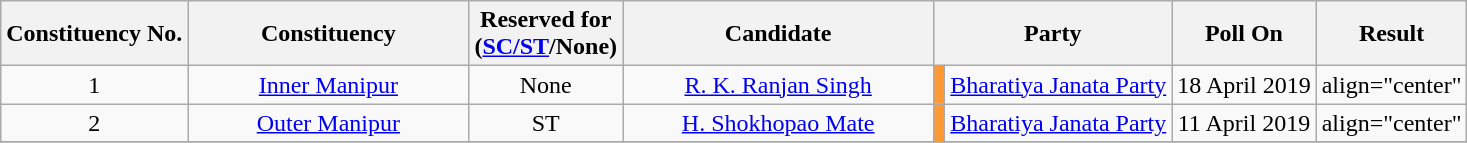<table class="wikitable sortable" style="text-align:center;">
<tr>
<th>Constituency No.</th>
<th style="width:180px;">Constituency</th>
<th>Reserved for<br>(<a href='#'>SC/ST</a>/None)</th>
<th style="width:200px;">Candidate</th>
<th colspan="2">Party</th>
<th>Poll On</th>
<th>Result</th>
</tr>
<tr>
<td align="center">1</td>
<td><a href='#'>Inner Manipur</a></td>
<td align="center">None</td>
<td><a href='#'>R. K. Ranjan Singh</a></td>
<td bgcolor=#FF9933></td>
<td><a href='#'>Bharatiya Janata Party</a></td>
<td align="center">18 April 2019</td>
<td>align="center" </td>
</tr>
<tr>
<td align="center">2</td>
<td><a href='#'>Outer Manipur</a></td>
<td align="center">ST</td>
<td><a href='#'>H. Shokhopao Mate</a></td>
<td bgcolor=#FF9933></td>
<td><a href='#'>Bharatiya Janata Party</a></td>
<td align="center">11 April 2019</td>
<td>align="center" </td>
</tr>
<tr>
</tr>
</table>
